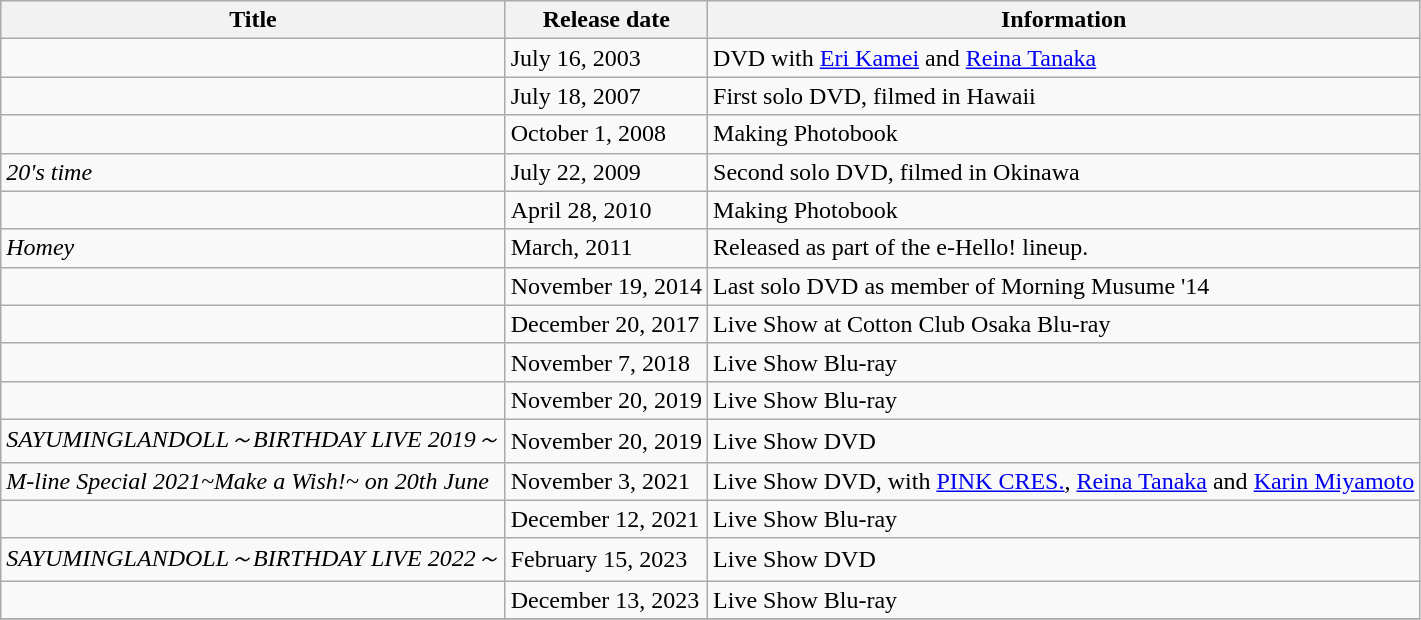<table class="wikitable">
<tr>
<th>Title</th>
<th>Release date</th>
<th>Information</th>
</tr>
<tr>
<td></td>
<td>July 16, 2003</td>
<td>DVD with <a href='#'>Eri Kamei</a> and <a href='#'>Reina Tanaka</a></td>
</tr>
<tr>
<td></td>
<td>July 18, 2007</td>
<td>First solo DVD, filmed in Hawaii</td>
</tr>
<tr>
<td></td>
<td>October 1, 2008</td>
<td>Making Photobook</td>
</tr>
<tr>
<td><em>20's time</em></td>
<td>July 22, 2009</td>
<td>Second solo DVD, filmed in Okinawa</td>
</tr>
<tr>
<td></td>
<td>April 28, 2010</td>
<td>Making Photobook</td>
</tr>
<tr>
<td><em>Homey</em></td>
<td>March, 2011</td>
<td>Released as part of the e-Hello! lineup.</td>
</tr>
<tr>
<td></td>
<td>November 19, 2014</td>
<td>Last solo DVD as member of Morning Musume '14</td>
</tr>
<tr>
<td></td>
<td>December 20, 2017</td>
<td>Live Show at Cotton Club Osaka Blu-ray</td>
</tr>
<tr>
<td></td>
<td>November 7, 2018</td>
<td>Live Show Blu-ray</td>
</tr>
<tr>
<td></td>
<td>November 20, 2019</td>
<td>Live Show Blu-ray</td>
</tr>
<tr>
<td><em>SAYUMINGLANDOLL～BIRTHDAY LIVE 2019～</em></td>
<td>November 20, 2019</td>
<td>Live Show DVD</td>
</tr>
<tr>
<td><em>M-line Special 2021~Make a Wish!~ on 20th June</em></td>
<td>November 3, 2021</td>
<td>Live Show DVD, with <a href='#'>PINK CRES.</a>, <a href='#'>Reina Tanaka</a> and <a href='#'>Karin Miyamoto</a></td>
</tr>
<tr>
<td></td>
<td>December 12, 2021</td>
<td>Live Show Blu-ray</td>
</tr>
<tr>
<td><em>SAYUMINGLANDOLL～BIRTHDAY LIVE 2022～</em></td>
<td>February 15, 2023</td>
<td>Live Show DVD</td>
</tr>
<tr>
<td></td>
<td>December 13, 2023</td>
<td>Live Show Blu-ray</td>
</tr>
<tr>
</tr>
</table>
